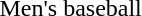<table>
<tr>
<td>Men's baseball</td>
<td></td>
<td></td>
<td></td>
</tr>
</table>
